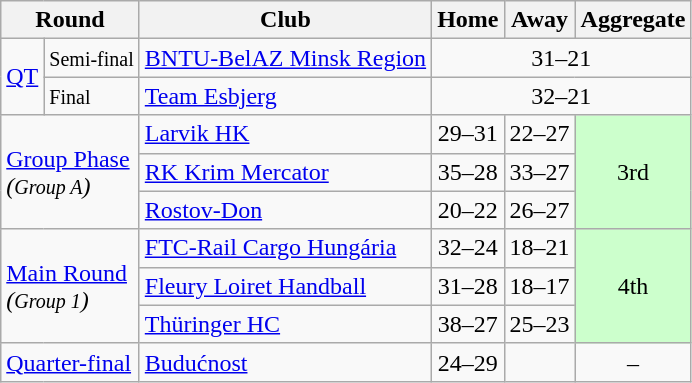<table class="wikitable">
<tr>
<th colspan="2">Round</th>
<th>Club</th>
<th>Home</th>
<th>Away</th>
<th>Aggregate</th>
</tr>
<tr>
<td rowspan="2"><a href='#'>QT</a></td>
<td><small>Semi-final</small></td>
<td> <a href='#'>BNTU-BelAZ Minsk Region</a></td>
<td align=center colspan="3">31–21</td>
</tr>
<tr>
<td><small>Final</small></td>
<td> <a href='#'>Team Esbjerg</a></td>
<td align=center colspan="3">32–21</td>
</tr>
<tr>
<td rowspan="3" colspan="2"><a href='#'>Group Phase</a><br><em>(<small>Group A</small>)</em></td>
<td> <a href='#'>Larvik HK</a></td>
<td style="text-align:center;">29–31</td>
<td style="text-align:center;">22–27</td>
<td rowspan="3" colspan="2" style="text-align:center;" bgcolor="#ccffcc">3rd</td>
</tr>
<tr>
<td> <a href='#'>RK Krim Mercator</a></td>
<td style="text-align:center;">35–28</td>
<td style="text-align:center;">33–27</td>
</tr>
<tr>
<td> <a href='#'>Rostov-Don</a></td>
<td style="text-align:center;">20–22</td>
<td style="text-align:center;">26–27</td>
</tr>
<tr>
<td rowspan="3" colspan="2"><a href='#'>Main Round</a><br><em>(<small>Group 1</small>)</em></td>
<td> <a href='#'>FTC-Rail Cargo Hungária</a></td>
<td style="text-align:center;">32–24</td>
<td style="text-align:center;">18–21</td>
<td rowspan="3" colspan="2" style="text-align:center;" bgcolor="#ccffcc">4th</td>
</tr>
<tr>
<td> <a href='#'>Fleury Loiret Handball</a></td>
<td style="text-align:center;">31–28</td>
<td style="text-align:center;">18–17</td>
</tr>
<tr>
<td> <a href='#'>Thüringer HC</a></td>
<td style="text-align:center;">38–27</td>
<td style="text-align:center;">25–23</td>
</tr>
<tr>
<td colspan="2"><a href='#'>Quarter-final</a></td>
<td> <a href='#'>Budućnost</a></td>
<td style="text-align:center;">24–29</td>
<td style="text-align:center;"></td>
<td style="text-align:center;">–</td>
</tr>
</table>
